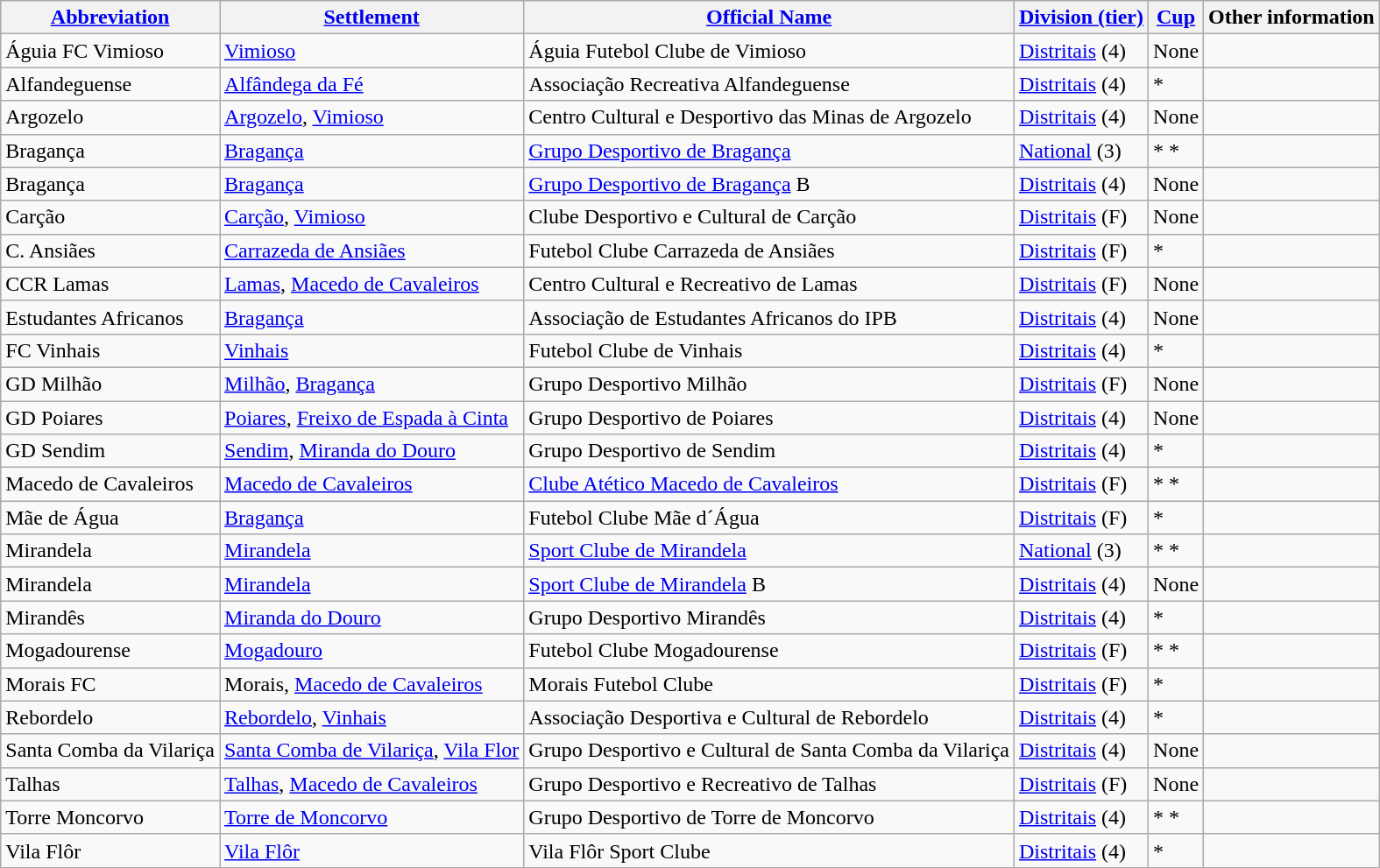<table class="wikitable" style="text-align:left">
<tr>
<th style= width="120px"><a href='#'>Abbreviation</a></th>
<th style= width="200px"><a href='#'>Settlement</a></th>
<th style= width="300px"><a href='#'>Official Name</a></th>
<th style= width="120px"><a href='#'>Division (tier)</a></th>
<th style= width="40px"><a href='#'>Cup</a></th>
<th style= width="200px">Other information</th>
</tr>
<tr>
<td>Águia FC Vimioso</td>
<td><a href='#'>Vimioso</a></td>
<td>Águia Futebol Clube de Vimioso</td>
<td><a href='#'>Distritais</a> (4)</td>
<td>None</td>
<td></td>
</tr>
<tr>
<td>Alfandeguense</td>
<td><a href='#'>Alfândega da Fé</a></td>
<td>Associação Recreativa Alfandeguense</td>
<td><a href='#'>Distritais</a> (4)</td>
<td>*</td>
<td></td>
</tr>
<tr>
<td>Argozelo</td>
<td><a href='#'>Argozelo</a>, <a href='#'>Vimioso</a></td>
<td>Centro Cultural e Desportivo das Minas de Argozelo</td>
<td><a href='#'>Distritais</a> (4)</td>
<td>None</td>
<td></td>
</tr>
<tr>
<td>Bragança</td>
<td><a href='#'>Bragança</a></td>
<td><a href='#'>Grupo Desportivo de Bragança</a></td>
<td><a href='#'>National</a> (3)</td>
<td>* *</td>
<td></td>
</tr>
<tr>
<td>Bragança</td>
<td><a href='#'>Bragança</a></td>
<td><a href='#'>Grupo Desportivo de Bragança</a> B</td>
<td><a href='#'>Distritais</a> (4)</td>
<td>None</td>
<td></td>
</tr>
<tr>
<td>Carção</td>
<td><a href='#'>Carção</a>, <a href='#'>Vimioso</a></td>
<td>Clube Desportivo e Cultural de Carção</td>
<td><a href='#'>Distritais</a> (F)</td>
<td>None</td>
<td></td>
</tr>
<tr>
<td>C. Ansiães</td>
<td><a href='#'>Carrazeda de Ansiães</a></td>
<td>Futebol Clube Carrazeda de Ansiães</td>
<td><a href='#'>Distritais</a> (F)</td>
<td>*</td>
<td></td>
</tr>
<tr>
<td>CCR Lamas</td>
<td><a href='#'>Lamas</a>, <a href='#'>Macedo de Cavaleiros</a></td>
<td>Centro Cultural e Recreativo de Lamas</td>
<td><a href='#'>Distritais</a> (F)</td>
<td>None</td>
<td></td>
</tr>
<tr>
<td>Estudantes Africanos</td>
<td><a href='#'>Bragança</a></td>
<td>Associação de Estudantes Africanos do IPB</td>
<td><a href='#'>Distritais</a> (4)</td>
<td>None</td>
<td></td>
</tr>
<tr>
<td>FC Vinhais</td>
<td><a href='#'>Vinhais</a></td>
<td>Futebol Clube de Vinhais</td>
<td><a href='#'>Distritais</a> (4)</td>
<td>*</td>
<td></td>
</tr>
<tr>
<td>GD Milhão</td>
<td><a href='#'>Milhão</a>, <a href='#'>Bragança</a></td>
<td>Grupo Desportivo Milhão</td>
<td><a href='#'>Distritais</a> (F)</td>
<td>None</td>
<td></td>
</tr>
<tr>
<td>GD Poiares</td>
<td><a href='#'>Poiares</a>, <a href='#'>Freixo de Espada à Cinta</a></td>
<td>Grupo Desportivo de Poiares</td>
<td><a href='#'>Distritais</a> (4)</td>
<td>None</td>
<td></td>
</tr>
<tr>
<td>GD Sendim</td>
<td><a href='#'>Sendim</a>, <a href='#'>Miranda do Douro</a></td>
<td>Grupo Desportivo de Sendim</td>
<td><a href='#'>Distritais</a> (4)</td>
<td>*</td>
<td></td>
</tr>
<tr>
<td>Macedo de Cavaleiros</td>
<td><a href='#'>Macedo de Cavaleiros</a></td>
<td><a href='#'>Clube Atético Macedo de Cavaleiros</a></td>
<td><a href='#'>Distritais</a> (F)</td>
<td>* *</td>
<td></td>
</tr>
<tr>
<td>Mãe de Água</td>
<td><a href='#'>Bragança</a></td>
<td>Futebol Clube Mãe d´Água</td>
<td><a href='#'>Distritais</a> (F)</td>
<td>*</td>
<td></td>
</tr>
<tr>
<td>Mirandela</td>
<td><a href='#'>Mirandela</a></td>
<td><a href='#'>Sport Clube de Mirandela</a></td>
<td><a href='#'>National</a> (3)</td>
<td>* *</td>
<td></td>
</tr>
<tr>
<td>Mirandela</td>
<td><a href='#'>Mirandela</a></td>
<td><a href='#'>Sport Clube de Mirandela</a> B</td>
<td><a href='#'>Distritais</a> (4)</td>
<td>None</td>
<td></td>
</tr>
<tr>
<td>Mirandês</td>
<td><a href='#'>Miranda do Douro</a></td>
<td>Grupo Desportivo Mirandês</td>
<td><a href='#'>Distritais</a> (4)</td>
<td>*</td>
<td></td>
</tr>
<tr>
<td>Mogadourense</td>
<td><a href='#'>Mogadouro</a></td>
<td>Futebol Clube Mogadourense</td>
<td><a href='#'>Distritais</a> (F)</td>
<td>* *</td>
<td></td>
</tr>
<tr>
<td>Morais FC</td>
<td>Morais, <a href='#'>Macedo de Cavaleiros</a></td>
<td>Morais Futebol Clube</td>
<td><a href='#'>Distritais</a> (F)</td>
<td>*</td>
<td></td>
</tr>
<tr>
<td>Rebordelo</td>
<td><a href='#'>Rebordelo</a>, <a href='#'>Vinhais</a></td>
<td>Associação Desportiva e Cultural de Rebordelo</td>
<td><a href='#'>Distritais</a> (4)</td>
<td>*</td>
<td></td>
</tr>
<tr>
<td>Santa Comba da Vilariça</td>
<td><a href='#'>Santa Comba de Vilariça</a>, <a href='#'>Vila Flor</a></td>
<td>Grupo Desportivo e Cultural de Santa Comba da Vilariça</td>
<td><a href='#'>Distritais</a> (4)</td>
<td>None</td>
<td></td>
</tr>
<tr>
<td>Talhas</td>
<td><a href='#'>Talhas</a>, <a href='#'>Macedo de Cavaleiros</a></td>
<td>Grupo Desportivo e Recreativo de Talhas</td>
<td><a href='#'>Distritais</a> (F)</td>
<td>None</td>
<td></td>
</tr>
<tr>
<td>Torre Moncorvo</td>
<td><a href='#'>Torre de Moncorvo</a></td>
<td>Grupo Desportivo de Torre de Moncorvo</td>
<td><a href='#'>Distritais</a> (4)</td>
<td>* *</td>
<td></td>
</tr>
<tr>
<td>Vila Flôr</td>
<td><a href='#'>Vila Flôr</a></td>
<td>Vila Flôr Sport Clube</td>
<td><a href='#'>Distritais</a> (4)</td>
<td>*</td>
<td></td>
</tr>
<tr>
</tr>
</table>
